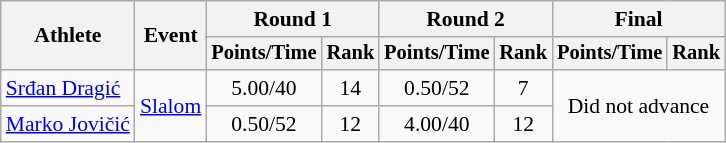<table class=wikitable style="font-size:90%">
<tr>
<th rowspan="2">Athlete</th>
<th rowspan="2">Event</th>
<th colspan="2">Round 1</th>
<th colspan="2">Round 2</th>
<th colspan="2">Final</th>
</tr>
<tr style="font-size:95%">
<th>Points/Time</th>
<th>Rank</th>
<th>Points/Time</th>
<th>Rank</th>
<th>Points/Time</th>
<th>Rank</th>
</tr>
<tr align=center>
<td align=left><a href='#'>Srđan Dragić</a></td>
<td align=left rowspan=2><a href='#'>Slalom</a></td>
<td>5.00/40</td>
<td>14</td>
<td>0.50/52</td>
<td>7</td>
<td rowspan=2 colspan=2>Did not advance</td>
</tr>
<tr align=center>
<td align=left><a href='#'>Marko Jovičić</a></td>
<td>0.50/52</td>
<td>12</td>
<td>4.00/40</td>
<td>12</td>
</tr>
</table>
